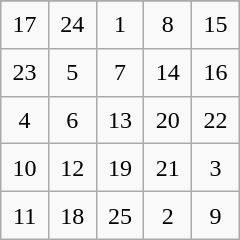<table class="wikitable" style="margin-left:auto;margin-right:auto;text-align:center;width:10em;height:10em;table-layout:fixed;">
<tr>
</tr>
<tr>
<td>17</td>
<td>24</td>
<td>1</td>
<td>8</td>
<td>15</td>
</tr>
<tr>
<td>23</td>
<td>5</td>
<td>7</td>
<td>14</td>
<td>16</td>
</tr>
<tr>
<td>4</td>
<td>6</td>
<td>13</td>
<td>20</td>
<td>22</td>
</tr>
<tr>
<td>10</td>
<td>12</td>
<td>19</td>
<td>21</td>
<td>3</td>
</tr>
<tr>
<td>11</td>
<td>18</td>
<td>25</td>
<td>2</td>
<td>9</td>
</tr>
</table>
